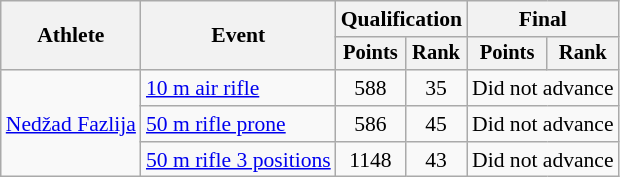<table class="wikitable" style="font-size:90%">
<tr>
<th rowspan="2">Athlete</th>
<th rowspan="2">Event</th>
<th colspan=2>Qualification</th>
<th colspan=2>Final</th>
</tr>
<tr style="font-size:95%">
<th>Points</th>
<th>Rank</th>
<th>Points</th>
<th>Rank</th>
</tr>
<tr align=center>
<td align=left rowspan=3><a href='#'>Nedžad Fazlija</a></td>
<td align=left><a href='#'>10 m air rifle</a></td>
<td>588</td>
<td>35</td>
<td colspan=2>Did not advance</td>
</tr>
<tr align=center>
<td align=left><a href='#'>50 m rifle prone</a></td>
<td>586</td>
<td>45</td>
<td colspan=2>Did not advance</td>
</tr>
<tr align=center>
<td align=left><a href='#'>50 m rifle 3 positions</a></td>
<td>1148</td>
<td>43</td>
<td colspan=2>Did not advance</td>
</tr>
</table>
